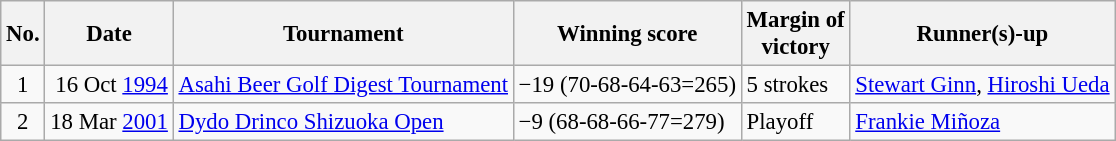<table class="wikitable" style="font-size:95%;">
<tr>
<th>No.</th>
<th>Date</th>
<th>Tournament</th>
<th>Winning score</th>
<th>Margin of<br>victory</th>
<th>Runner(s)-up</th>
</tr>
<tr>
<td align=center>1</td>
<td align=right>16 Oct <a href='#'>1994</a></td>
<td><a href='#'>Asahi Beer Golf Digest Tournament</a></td>
<td>−19 (70-68-64-63=265)</td>
<td>5 strokes</td>
<td> <a href='#'>Stewart Ginn</a>,  <a href='#'>Hiroshi Ueda</a></td>
</tr>
<tr>
<td align=center>2</td>
<td align=right>18 Mar <a href='#'>2001</a></td>
<td><a href='#'>Dydo Drinco Shizuoka Open</a></td>
<td>−9 (68-68-66-77=279)</td>
<td>Playoff</td>
<td> <a href='#'>Frankie Miñoza</a></td>
</tr>
</table>
